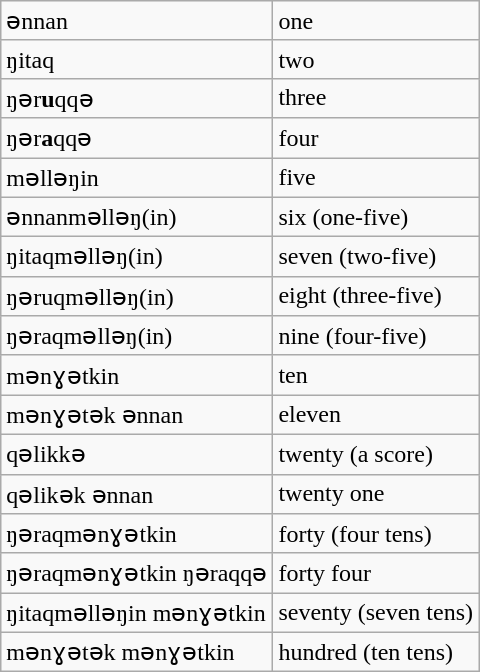<table class="wikitable">
<tr>
<td>ənnan</td>
<td>one</td>
</tr>
<tr>
<td>ŋitaq</td>
<td>two</td>
</tr>
<tr>
<td>ŋər<strong>u</strong>qqə</td>
<td>three</td>
</tr>
<tr>
<td>ŋər<strong>a</strong>qqə</td>
<td>four</td>
</tr>
<tr>
<td>məlləŋin</td>
<td>five</td>
</tr>
<tr>
<td>ənnanməlləŋ(in)</td>
<td>six (one-five)</td>
</tr>
<tr>
<td>ŋitaqməlləŋ(in)</td>
<td>seven (two-five)</td>
</tr>
<tr>
<td>ŋəruqməlləŋ(in)</td>
<td>eight (three-five)</td>
</tr>
<tr>
<td>ŋəraqməlləŋ(in)</td>
<td>nine (four-five)</td>
</tr>
<tr>
<td>mənɣətkin</td>
<td>ten</td>
</tr>
<tr>
<td>mənɣətək ənnan</td>
<td>eleven</td>
</tr>
<tr>
<td>qəlikkə</td>
<td>twenty (a score)</td>
</tr>
<tr>
<td>qəlikək ənnan</td>
<td>twenty one</td>
</tr>
<tr>
<td>ŋəraqmənɣətkin</td>
<td>forty (four tens)</td>
</tr>
<tr>
<td>ŋəraqmənɣətkin ŋəraqqə</td>
<td>forty four</td>
</tr>
<tr>
<td>ŋitaqməlləŋin mənɣətkin</td>
<td>seventy (seven tens)</td>
</tr>
<tr>
<td>mənɣətək mənɣətkin</td>
<td>hundred (ten tens)</td>
</tr>
</table>
